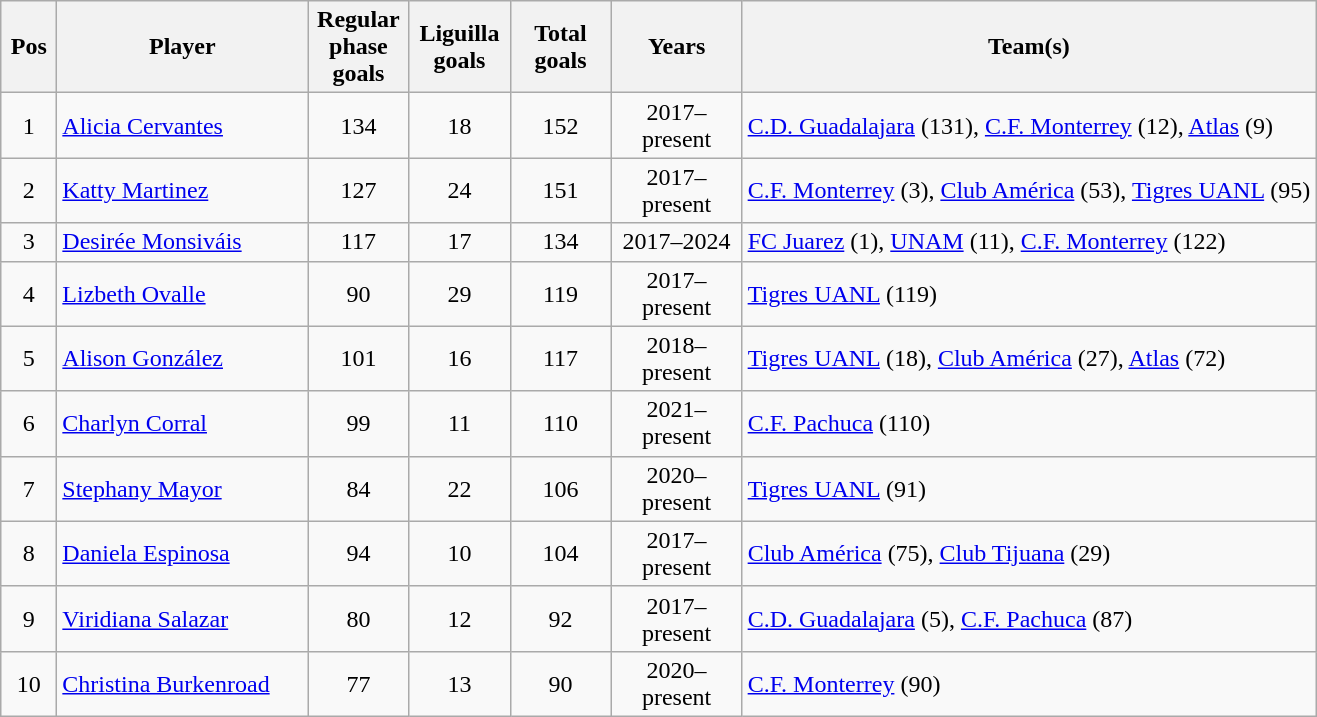<table class="wikitable">
<tr>
<th width="30px">Pos</th>
<th width="160px">Player</th>
<th width="60px">Regular phase goals</th>
<th width="60px">Liguilla goals</th>
<th width="60px">Total goals</th>
<th width="80px">Years</th>
<th>Team(s)</th>
</tr>
<tr align="center">
<td>1</td>
<td align="left"> <a href='#'>Alicia Cervantes</a></td>
<td>134</td>
<td>18</td>
<td>152</td>
<td>2017–present</td>
<td align="left"><a href='#'>C.D. Guadalajara</a> (131), <a href='#'>C.F. Monterrey</a> (12), <a href='#'>Atlas</a> (9)</td>
</tr>
<tr align="center">
<td>2</td>
<td align="left"> <a href='#'>Katty Martinez</a></td>
<td>127</td>
<td>24</td>
<td>151</td>
<td>2017–present</td>
<td align="left"><a href='#'>C.F. Monterrey</a> (3), <a href='#'>Club América</a> (53), <a href='#'>Tigres UANL</a> (95)</td>
</tr>
<tr align="center">
<td>3</td>
<td align="left"> <a href='#'>Desirée Monsiváis</a></td>
<td>117</td>
<td>17</td>
<td>134</td>
<td>2017–2024</td>
<td align="left"><a href='#'>FC Juarez</a> (1), <a href='#'>UNAM</a> (11), <a href='#'>C.F. Monterrey</a> (122)</td>
</tr>
<tr align="center">
<td>4</td>
<td align="left"> <a href='#'>Lizbeth Ovalle</a></td>
<td>90</td>
<td>29</td>
<td>119</td>
<td>2017–present</td>
<td align="left"><a href='#'>Tigres UANL</a> (119)</td>
</tr>
<tr align="center">
<td>5</td>
<td align="left"> <a href='#'>Alison González</a></td>
<td>101</td>
<td>16</td>
<td>117</td>
<td>2018–present</td>
<td align="left"><a href='#'>Tigres UANL</a> (18), <a href='#'>Club América</a> (27), <a href='#'>Atlas</a> (72)</td>
</tr>
<tr align="center">
<td>6</td>
<td align="left"> <a href='#'>Charlyn Corral</a></td>
<td>99</td>
<td>11</td>
<td>110</td>
<td>2021–present</td>
<td align="left"><a href='#'>C.F. Pachuca</a> (110)</td>
</tr>
<tr align="center">
<td>7</td>
<td align="left"> <a href='#'>Stephany Mayor</a></td>
<td>84</td>
<td>22</td>
<td>106</td>
<td>2020–present</td>
<td align="left"><a href='#'>Tigres UANL</a> (91)</td>
</tr>
<tr align="center">
<td>8</td>
<td align="left"> <a href='#'>Daniela Espinosa</a></td>
<td>94</td>
<td>10</td>
<td>104</td>
<td>2017–present</td>
<td align="left"><a href='#'>Club América</a> (75), <a href='#'>Club Tijuana</a> (29)</td>
</tr>
<tr align="center">
<td>9</td>
<td align="left"> <a href='#'>Viridiana Salazar</a></td>
<td>80</td>
<td>12</td>
<td>92</td>
<td>2017–present</td>
<td align="left"><a href='#'>C.D. Guadalajara</a> (5), <a href='#'>C.F. Pachuca</a> (87)</td>
</tr>
<tr align="center">
<td>10</td>
<td align="left"> <a href='#'>Christina Burkenroad</a></td>
<td>77</td>
<td>13</td>
<td>90</td>
<td>2020–present</td>
<td align="left"><a href='#'>C.F. Monterrey</a> (90)</td>
</tr>
</table>
